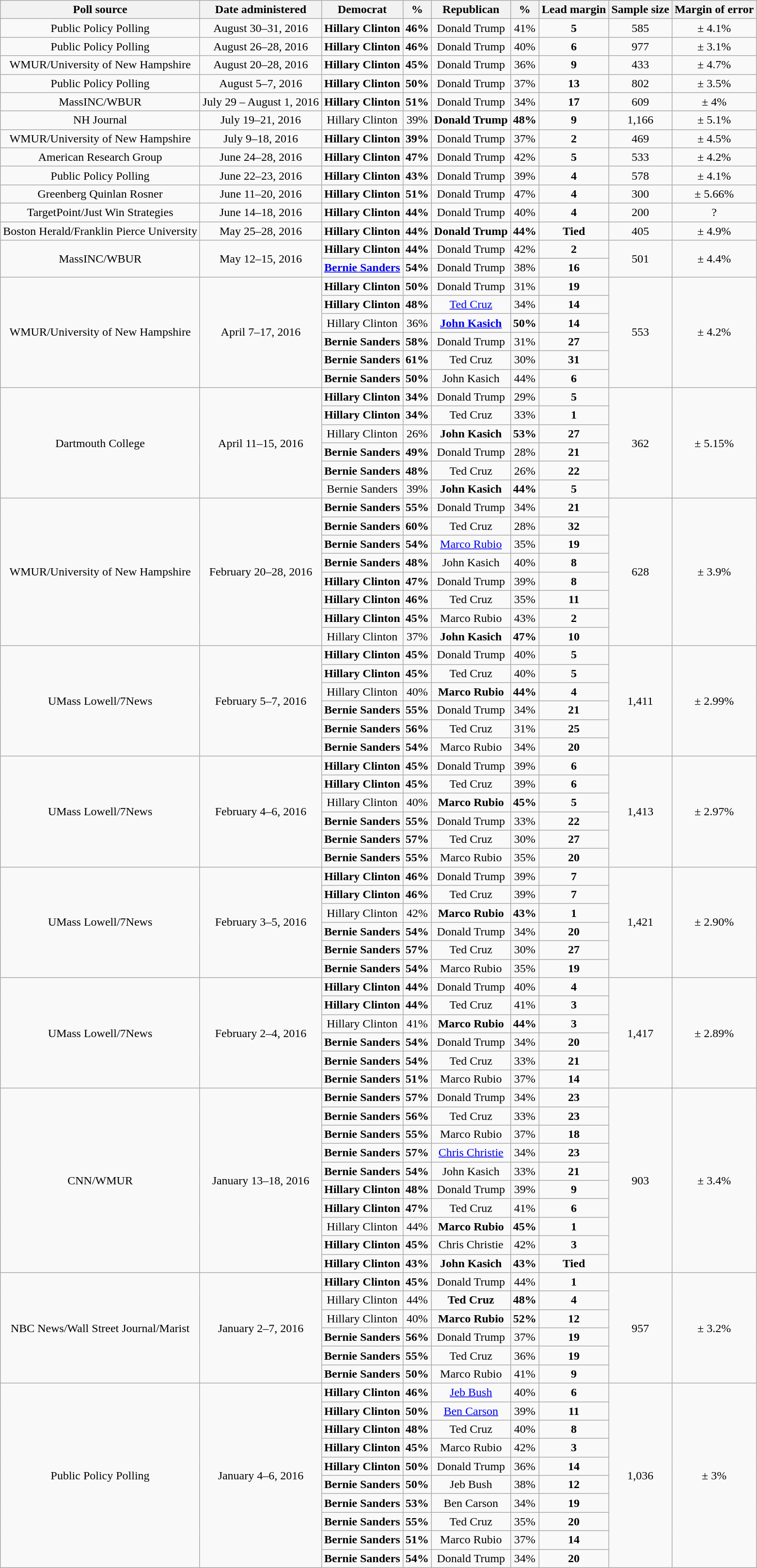<table class="wikitable" style="text-align:center;">
<tr valign=bottom>
<th>Poll source</th>
<th>Date administered</th>
<th>Democrat</th>
<th>%</th>
<th>Republican</th>
<th>%</th>
<th>Lead margin</th>
<th>Sample size</th>
<th>Margin of error</th>
</tr>
<tr>
<td>Public Policy Polling</td>
<td>August 30–31, 2016</td>
<td><strong>Hillary Clinton</strong></td>
<td><strong>46%</strong></td>
<td>Donald Trump</td>
<td>41%</td>
<td><strong>5</strong></td>
<td>585</td>
<td>± 4.1%</td>
</tr>
<tr>
<td>Public Policy Polling</td>
<td>August 26–28, 2016</td>
<td><strong>Hillary Clinton</strong></td>
<td><strong>46%</strong></td>
<td>Donald Trump</td>
<td>40%</td>
<td><strong>6</strong></td>
<td>977</td>
<td>± 3.1%</td>
</tr>
<tr>
<td>WMUR/University of New Hampshire</td>
<td>August 20–28, 2016</td>
<td><strong>Hillary Clinton</strong></td>
<td><strong>45%</strong></td>
<td>Donald Trump</td>
<td>36%</td>
<td><strong>9</strong></td>
<td>433</td>
<td>± 4.7%</td>
</tr>
<tr>
<td>Public Policy Polling</td>
<td>August 5–7, 2016</td>
<td><strong>Hillary Clinton</strong></td>
<td><strong>50%</strong></td>
<td>Donald Trump</td>
<td>37%</td>
<td><strong>13</strong></td>
<td>802</td>
<td>± 3.5%</td>
</tr>
<tr>
<td>MassINC/WBUR</td>
<td>July 29 – August 1, 2016</td>
<td><strong>Hillary Clinton</strong></td>
<td><strong>51%</strong></td>
<td>Donald Trump</td>
<td>34%</td>
<td><strong>17</strong></td>
<td>609</td>
<td>± 4%</td>
</tr>
<tr>
<td>NH Journal</td>
<td>July 19–21, 2016</td>
<td>Hillary Clinton</td>
<td>39%</td>
<td><strong>Donald Trump</strong></td>
<td><strong>48%</strong></td>
<td><strong>9</strong></td>
<td>1,166</td>
<td>± 5.1%</td>
</tr>
<tr>
<td>WMUR/University of New Hampshire</td>
<td>July 9–18, 2016</td>
<td><strong>Hillary Clinton</strong></td>
<td><strong>39%</strong></td>
<td>Donald Trump</td>
<td>37%</td>
<td><strong>2</strong></td>
<td>469</td>
<td>± 4.5%</td>
</tr>
<tr>
<td>American Research Group</td>
<td>June 24–28, 2016</td>
<td><strong>Hillary Clinton</strong></td>
<td><strong>47%</strong></td>
<td>Donald Trump</td>
<td>42%</td>
<td><strong>5</strong></td>
<td>533</td>
<td>± 4.2%</td>
</tr>
<tr>
<td>Public Policy Polling</td>
<td>June 22–23, 2016</td>
<td><strong>Hillary Clinton</strong></td>
<td><strong>43%</strong></td>
<td>Donald Trump</td>
<td>39%</td>
<td><strong>4</strong></td>
<td>578</td>
<td>± 4.1%</td>
</tr>
<tr>
<td>Greenberg Quinlan Rosner</td>
<td>June 11–20, 2016</td>
<td><strong>Hillary Clinton</strong></td>
<td><strong>51%</strong></td>
<td>Donald Trump</td>
<td>47%</td>
<td><strong>4</strong></td>
<td rowspan=1>300</td>
<td rowspan=1>± 5.66%</td>
</tr>
<tr>
<td>TargetPoint/Just Win Strategies</td>
<td>June 14–18, 2016</td>
<td><strong>Hillary Clinton</strong></td>
<td><strong>44%</strong></td>
<td>Donald Trump</td>
<td>40%</td>
<td><strong>4</strong></td>
<td>200</td>
<td>?</td>
</tr>
<tr>
<td>Boston Herald/Franklin Pierce University</td>
<td>May 25–28, 2016</td>
<td><strong>Hillary Clinton</strong></td>
<td><strong>44%</strong></td>
<td><strong>Donald Trump</strong></td>
<td><strong>44%</strong></td>
<td align="center"><strong>Tied</strong></td>
<td>405</td>
<td>± 4.9%</td>
</tr>
<tr>
<td rowspan="2">MassINC/WBUR</td>
<td rowspan="2">May 12–15, 2016</td>
<td><strong>Hillary Clinton</strong></td>
<td><strong>44%</strong></td>
<td>Donald Trump</td>
<td>42%</td>
<td><strong>2</strong></td>
<td rowspan="2">501</td>
<td rowspan="2">± 4.4%</td>
</tr>
<tr>
<td><strong><a href='#'>Bernie Sanders</a></strong></td>
<td><strong>54%</strong></td>
<td>Donald Trump</td>
<td>38%</td>
<td><strong>16</strong></td>
</tr>
<tr>
<td rowspan="6">WMUR/University of New Hampshire</td>
<td rowspan="6">April 7–17, 2016</td>
<td><strong>Hillary Clinton</strong></td>
<td><strong>50%</strong></td>
<td>Donald Trump</td>
<td>31%</td>
<td><strong>19</strong></td>
<td rowspan="6">553</td>
<td rowspan="6">± 4.2%</td>
</tr>
<tr>
<td><strong>Hillary Clinton</strong></td>
<td><strong>48%</strong></td>
<td><a href='#'>Ted Cruz</a></td>
<td>34%</td>
<td><strong>14</strong></td>
</tr>
<tr>
<td>Hillary Clinton</td>
<td>36%</td>
<td><strong><a href='#'>John Kasich</a></strong></td>
<td><strong>50%</strong></td>
<td><strong>14</strong></td>
</tr>
<tr>
<td><strong>Bernie Sanders</strong></td>
<td><strong>58%</strong></td>
<td>Donald Trump</td>
<td>31%</td>
<td><strong>27</strong></td>
</tr>
<tr>
<td><strong>Bernie Sanders</strong></td>
<td><strong>61%</strong></td>
<td>Ted Cruz</td>
<td>30%</td>
<td><strong>31</strong></td>
</tr>
<tr>
<td><strong>Bernie Sanders</strong></td>
<td><strong>50%</strong></td>
<td>John Kasich</td>
<td>44%</td>
<td><strong>6</strong></td>
</tr>
<tr>
<td rowspan="6">Dartmouth College</td>
<td rowspan="6">April 11–15, 2016</td>
<td><strong>Hillary Clinton</strong></td>
<td><strong>34%</strong></td>
<td>Donald Trump</td>
<td>29%</td>
<td><strong>5</strong></td>
<td rowspan="6">362</td>
<td rowspan="6">± 5.15%</td>
</tr>
<tr>
<td><strong>Hillary Clinton</strong></td>
<td><strong>34%</strong></td>
<td>Ted Cruz</td>
<td>33%</td>
<td><strong>1</strong></td>
</tr>
<tr>
<td>Hillary Clinton</td>
<td>26%</td>
<td><strong>John Kasich</strong></td>
<td><strong>53%</strong></td>
<td><strong>27</strong></td>
</tr>
<tr>
<td><strong>Bernie Sanders</strong></td>
<td><strong>49%</strong></td>
<td>Donald Trump</td>
<td>28%</td>
<td><strong>21</strong></td>
</tr>
<tr>
<td><strong>Bernie Sanders</strong></td>
<td><strong>48%</strong></td>
<td>Ted Cruz</td>
<td>26%</td>
<td><strong>22</strong></td>
</tr>
<tr>
<td>Bernie Sanders</td>
<td>39%</td>
<td><strong>John Kasich</strong></td>
<td><strong>44%</strong></td>
<td><strong>5</strong></td>
</tr>
<tr>
<td rowspan="8">WMUR/University of New Hampshire</td>
<td rowspan="8">February 20–28, 2016</td>
<td><strong>Bernie Sanders</strong></td>
<td><strong>55%</strong></td>
<td>Donald Trump</td>
<td>34%</td>
<td><strong>21</strong></td>
<td rowspan="8">628</td>
<td rowspan="8">± 3.9%</td>
</tr>
<tr>
<td><strong>Bernie Sanders</strong></td>
<td><strong>60%</strong></td>
<td>Ted Cruz</td>
<td>28%</td>
<td><strong>32</strong></td>
</tr>
<tr>
<td><strong>Bernie Sanders</strong></td>
<td><strong>54%</strong></td>
<td><a href='#'>Marco Rubio</a></td>
<td>35%</td>
<td><strong>19</strong></td>
</tr>
<tr>
<td><strong>Bernie Sanders</strong></td>
<td><strong>48%</strong></td>
<td>John Kasich</td>
<td>40%</td>
<td><strong>8</strong></td>
</tr>
<tr>
<td><strong>Hillary Clinton</strong></td>
<td><strong>47%</strong></td>
<td>Donald Trump</td>
<td>39%</td>
<td><strong>8</strong></td>
</tr>
<tr>
<td><strong>Hillary Clinton</strong></td>
<td><strong>46%</strong></td>
<td>Ted Cruz</td>
<td>35%</td>
<td><strong>11</strong></td>
</tr>
<tr>
<td><strong>Hillary Clinton</strong></td>
<td><strong>45%</strong></td>
<td>Marco Rubio</td>
<td>43%</td>
<td><strong>2</strong></td>
</tr>
<tr>
<td>Hillary Clinton</td>
<td>37%</td>
<td><strong>John Kasich</strong></td>
<td><strong>47%</strong></td>
<td><strong>10</strong></td>
</tr>
<tr>
<td rowspan="6">UMass Lowell/7News</td>
<td rowspan="6">February 5–7, 2016</td>
<td><strong>Hillary Clinton</strong></td>
<td><strong>45%</strong></td>
<td>Donald Trump</td>
<td>40%</td>
<td><strong>5</strong></td>
<td rowspan="6">1,411</td>
<td rowspan="6">± 2.99%</td>
</tr>
<tr>
<td><strong>Hillary Clinton</strong></td>
<td><strong>45%</strong></td>
<td>Ted Cruz</td>
<td>40%</td>
<td><strong>5</strong></td>
</tr>
<tr>
<td>Hillary Clinton</td>
<td>40%</td>
<td><strong>Marco Rubio</strong></td>
<td><strong>44%</strong></td>
<td><strong>4</strong></td>
</tr>
<tr>
<td><strong>Bernie Sanders</strong></td>
<td><strong>55%</strong></td>
<td>Donald Trump</td>
<td>34%</td>
<td><strong>21</strong></td>
</tr>
<tr>
<td><strong>Bernie Sanders</strong></td>
<td><strong>56%</strong></td>
<td>Ted Cruz</td>
<td>31%</td>
<td><strong>25</strong></td>
</tr>
<tr>
<td><strong>Bernie Sanders</strong></td>
<td><strong>54%</strong></td>
<td>Marco Rubio</td>
<td>34%</td>
<td><strong>20</strong></td>
</tr>
<tr>
<td rowspan="6">UMass Lowell/7News</td>
<td rowspan="6">February 4–6, 2016</td>
<td><strong>Hillary Clinton</strong></td>
<td><strong>45%</strong></td>
<td>Donald Trump</td>
<td>39%</td>
<td><strong>6</strong></td>
<td rowspan="6">1,413</td>
<td rowspan="6">± 2.97%</td>
</tr>
<tr>
<td><strong>Hillary Clinton</strong></td>
<td><strong>45%</strong></td>
<td>Ted Cruz</td>
<td>39%</td>
<td><strong>6</strong></td>
</tr>
<tr>
<td>Hillary Clinton</td>
<td>40%</td>
<td><strong>Marco Rubio</strong></td>
<td><strong>45%</strong></td>
<td><strong>5</strong></td>
</tr>
<tr>
<td><strong>Bernie Sanders</strong></td>
<td><strong>55%</strong></td>
<td>Donald Trump</td>
<td>33%</td>
<td><strong>22</strong></td>
</tr>
<tr>
<td><strong>Bernie Sanders</strong></td>
<td><strong>57%</strong></td>
<td>Ted Cruz</td>
<td>30%</td>
<td><strong>27</strong></td>
</tr>
<tr>
<td><strong>Bernie Sanders</strong></td>
<td><strong>55%</strong></td>
<td>Marco Rubio</td>
<td>35%</td>
<td><strong>20</strong></td>
</tr>
<tr>
<td rowspan="6">UMass Lowell/7News</td>
<td rowspan="6">February 3–5, 2016</td>
<td><strong>Hillary Clinton</strong></td>
<td><strong>46%</strong></td>
<td>Donald Trump</td>
<td>39%</td>
<td><strong>7</strong></td>
<td rowspan="6">1,421</td>
<td rowspan="6">± 2.90%</td>
</tr>
<tr>
<td><strong>Hillary Clinton</strong></td>
<td><strong>46%</strong></td>
<td>Ted Cruz</td>
<td>39%</td>
<td><strong>7</strong></td>
</tr>
<tr>
<td>Hillary Clinton</td>
<td>42%</td>
<td><strong>Marco Rubio</strong></td>
<td><strong>43%</strong></td>
<td><strong>1</strong></td>
</tr>
<tr>
<td><strong>Bernie Sanders</strong></td>
<td><strong>54%</strong></td>
<td>Donald Trump</td>
<td>34%</td>
<td><strong>20</strong></td>
</tr>
<tr>
<td><strong>Bernie Sanders</strong></td>
<td><strong>57%</strong></td>
<td>Ted Cruz</td>
<td>30%</td>
<td><strong>27</strong></td>
</tr>
<tr>
<td><strong>Bernie Sanders</strong></td>
<td><strong>54%</strong></td>
<td>Marco Rubio</td>
<td>35%</td>
<td><strong>19</strong></td>
</tr>
<tr>
<td rowspan="6">UMass Lowell/7News</td>
<td rowspan="6">February 2–4, 2016</td>
<td><strong>Hillary Clinton</strong></td>
<td><strong>44%</strong></td>
<td>Donald Trump</td>
<td>40%</td>
<td><strong>4</strong></td>
<td rowspan="6">1,417</td>
<td rowspan="6">± 2.89%</td>
</tr>
<tr>
<td><strong>Hillary Clinton</strong></td>
<td><strong>44%</strong></td>
<td>Ted Cruz</td>
<td>41%</td>
<td><strong>3</strong></td>
</tr>
<tr>
<td>Hillary Clinton</td>
<td>41%</td>
<td><strong>Marco Rubio</strong></td>
<td><strong>44%</strong></td>
<td><strong>3</strong></td>
</tr>
<tr>
<td><strong>Bernie Sanders</strong></td>
<td><strong>54%</strong></td>
<td>Donald Trump</td>
<td>34%</td>
<td><strong>20</strong></td>
</tr>
<tr>
<td><strong>Bernie Sanders</strong></td>
<td><strong>54%</strong></td>
<td>Ted Cruz</td>
<td>33%</td>
<td><strong>21</strong></td>
</tr>
<tr>
<td><strong>Bernie Sanders</strong></td>
<td><strong>51%</strong></td>
<td>Marco Rubio</td>
<td>37%</td>
<td><strong>14</strong></td>
</tr>
<tr>
<td rowspan="10">CNN/WMUR</td>
<td rowspan="10">January 13–18, 2016</td>
<td><strong>Bernie Sanders</strong></td>
<td><strong>57%</strong></td>
<td>Donald Trump</td>
<td>34%</td>
<td><strong>23</strong></td>
<td rowspan="10">903</td>
<td rowspan="10">± 3.4%</td>
</tr>
<tr>
<td><strong>Bernie Sanders</strong></td>
<td><strong>56%</strong></td>
<td>Ted Cruz</td>
<td>33%</td>
<td><strong>23</strong></td>
</tr>
<tr>
<td><strong>Bernie Sanders</strong></td>
<td><strong>55%</strong></td>
<td>Marco Rubio</td>
<td>37%</td>
<td><strong>18</strong></td>
</tr>
<tr>
<td><strong>Bernie Sanders</strong></td>
<td><strong>57%</strong></td>
<td><a href='#'>Chris Christie</a></td>
<td>34%</td>
<td><strong>23</strong></td>
</tr>
<tr>
<td><strong>Bernie Sanders</strong></td>
<td><strong>54%</strong></td>
<td>John Kasich</td>
<td>33%</td>
<td><strong>21</strong></td>
</tr>
<tr>
<td><strong>Hillary Clinton</strong></td>
<td><strong>48%</strong></td>
<td>Donald Trump</td>
<td>39%</td>
<td><strong>9</strong></td>
</tr>
<tr>
<td><strong>Hillary Clinton</strong></td>
<td><strong>47%</strong></td>
<td>Ted Cruz</td>
<td>41%</td>
<td><strong>6</strong></td>
</tr>
<tr>
<td>Hillary Clinton</td>
<td>44%</td>
<td><strong>Marco Rubio</strong></td>
<td><strong>45%</strong></td>
<td><strong>1</strong></td>
</tr>
<tr>
<td><strong>Hillary Clinton</strong></td>
<td><strong>45%</strong></td>
<td>Chris Christie</td>
<td>42%</td>
<td><strong>3</strong></td>
</tr>
<tr>
<td><strong>Hillary Clinton</strong></td>
<td><strong>43%</strong></td>
<td><strong>John Kasich</strong></td>
<td><strong>43%</strong></td>
<td style="text-align:center;"><strong>Tied</strong></td>
</tr>
<tr>
<td rowspan="6">NBC News/Wall Street Journal/Marist</td>
<td rowspan="6">January 2–7, 2016</td>
<td><strong>Hillary Clinton</strong></td>
<td><strong>45%</strong></td>
<td>Donald Trump</td>
<td>44%</td>
<td><strong>1</strong></td>
<td rowspan="6">957</td>
<td rowspan="6">± 3.2%</td>
</tr>
<tr>
<td>Hillary Clinton</td>
<td>44%</td>
<td><strong>Ted Cruz</strong></td>
<td><strong>48%</strong></td>
<td><strong>4</strong></td>
</tr>
<tr>
<td>Hillary Clinton</td>
<td>40%</td>
<td><strong>Marco Rubio</strong></td>
<td><strong>52%</strong></td>
<td><strong>12</strong></td>
</tr>
<tr>
<td><strong>Bernie Sanders</strong></td>
<td><strong>56%</strong></td>
<td>Donald Trump</td>
<td>37%</td>
<td><strong>19</strong></td>
</tr>
<tr>
<td><strong>Bernie Sanders</strong></td>
<td><strong>55%</strong></td>
<td>Ted Cruz</td>
<td>36%</td>
<td><strong>19</strong></td>
</tr>
<tr>
<td><strong>Bernie Sanders</strong></td>
<td><strong>50%</strong></td>
<td>Marco Rubio</td>
<td>41%</td>
<td><strong>9</strong></td>
</tr>
<tr>
<td rowspan="10">Public Policy Polling</td>
<td rowspan=10>January 4–6, 2016</td>
<td><strong>Hillary Clinton</strong></td>
<td><strong>46%</strong></td>
<td><a href='#'>Jeb Bush</a></td>
<td>40%</td>
<td><strong>6</strong></td>
<td rowspan=10>1,036</td>
<td rowspan=10>± 3%</td>
</tr>
<tr>
<td><strong>Hillary Clinton</strong></td>
<td><strong>50%</strong></td>
<td><a href='#'>Ben Carson</a></td>
<td>39%</td>
<td><strong>11</strong></td>
</tr>
<tr>
<td><strong>Hillary Clinton</strong></td>
<td><strong>48%</strong></td>
<td>Ted Cruz</td>
<td>40%</td>
<td><strong>8</strong></td>
</tr>
<tr>
<td><strong>Hillary Clinton</strong></td>
<td><strong>45%</strong></td>
<td>Marco Rubio</td>
<td>42%</td>
<td><strong>3</strong></td>
</tr>
<tr>
<td><strong>Hillary Clinton</strong></td>
<td><strong>50%</strong></td>
<td>Donald Trump</td>
<td>36%</td>
<td><strong>14</strong></td>
</tr>
<tr>
<td><strong>Bernie Sanders</strong></td>
<td><strong>50%</strong></td>
<td>Jeb Bush</td>
<td>38%</td>
<td><strong>12</strong></td>
</tr>
<tr>
<td><strong>Bernie Sanders</strong></td>
<td><strong>53%</strong></td>
<td>Ben Carson</td>
<td>34%</td>
<td><strong>19</strong></td>
</tr>
<tr>
<td><strong>Bernie Sanders</strong></td>
<td><strong>55%</strong></td>
<td>Ted Cruz</td>
<td>35%</td>
<td><strong>20</strong></td>
</tr>
<tr>
<td><strong>Bernie Sanders</strong></td>
<td><strong>51%</strong></td>
<td>Marco Rubio</td>
<td>37%</td>
<td><strong>14</strong></td>
</tr>
<tr>
<td><strong>Bernie Sanders</strong></td>
<td><strong>54%</strong></td>
<td>Donald Trump</td>
<td>34%</td>
<td><strong>20</strong></td>
</tr>
</table>
